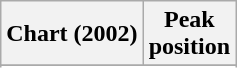<table class="wikitable sortable plainrowheaders" style="text-align:center;">
<tr>
<th>Chart (2002)</th>
<th>Peak<br>position</th>
</tr>
<tr>
</tr>
<tr>
</tr>
<tr>
</tr>
</table>
